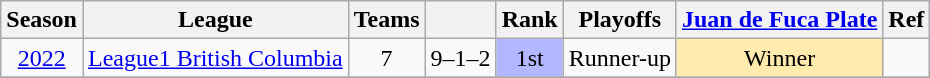<table class="wikitable" style="text-align: center;">
<tr>
<th>Season</th>
<th>League</th>
<th>Teams</th>
<th></th>
<th>Rank</th>
<th>Playoffs</th>
<th><a href='#'>Juan de Fuca Plate</a></th>
<th>Ref</th>
</tr>
<tr>
<td><a href='#'>2022</a></td>
<td rowspan="1"><a href='#'>League1 British Columbia</a></td>
<td>7</td>
<td>9–1–2</td>
<td bgcolor="B3B7FF">1st</td>
<td>Runner-up</td>
<td bgcolor="FFEBAD">Winner</td>
<td></td>
</tr>
<tr>
</tr>
</table>
